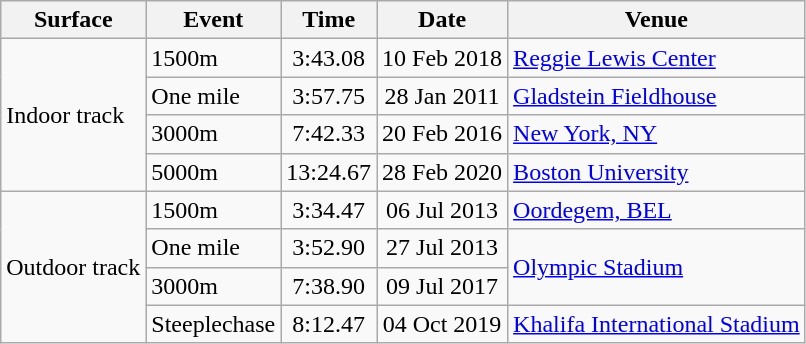<table class="wikitable sortable">
<tr>
<th>Surface</th>
<th>Event</th>
<th>Time</th>
<th>Date</th>
<th>Venue</th>
</tr>
<tr>
<td rowspan="4">Indoor track</td>
<td>1500m</td>
<td align="center">3:43.08</td>
<td align="center">10 Feb 2018</td>
<td><a href='#'>Reggie Lewis Center</a></td>
</tr>
<tr>
<td>One mile</td>
<td align="center">3:57.75</td>
<td align="center">28 Jan 2011</td>
<td><a href='#'>Gladstein Fieldhouse</a></td>
</tr>
<tr>
<td>3000m</td>
<td align="center">7:42.33</td>
<td align="center">20 Feb 2016</td>
<td><a href='#'>New York, NY</a></td>
</tr>
<tr>
<td>5000m</td>
<td align="center">13:24.67</td>
<td align="center">28 Feb 2020</td>
<td><a href='#'>Boston University</a></td>
</tr>
<tr>
<td rowspan="4">Outdoor track</td>
<td>1500m</td>
<td align="center">3:34.47</td>
<td align="center">06 Jul 2013</td>
<td><a href='#'>Oordegem, BEL</a></td>
</tr>
<tr>
<td>One mile</td>
<td align="center">3:52.90</td>
<td align="center">27 Jul 2013</td>
<td rowspan="2"><a href='#'>Olympic Stadium</a></td>
</tr>
<tr>
<td>3000m</td>
<td align="center">7:38.90</td>
<td align="center">09 Jul 2017</td>
</tr>
<tr>
<td>Steeplechase</td>
<td align="center">8:12.47</td>
<td align="center">04 Oct 2019</td>
<td><a href='#'>Khalifa International Stadium</a></td>
</tr>
</table>
